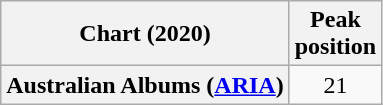<table class="wikitable plainrowheaders" style="text-align:center">
<tr>
<th scope="col">Chart (2020)</th>
<th scope="col">Peak<br>position</th>
</tr>
<tr>
<th scope="row">Australian Albums (<a href='#'>ARIA</a>)</th>
<td>21</td>
</tr>
</table>
